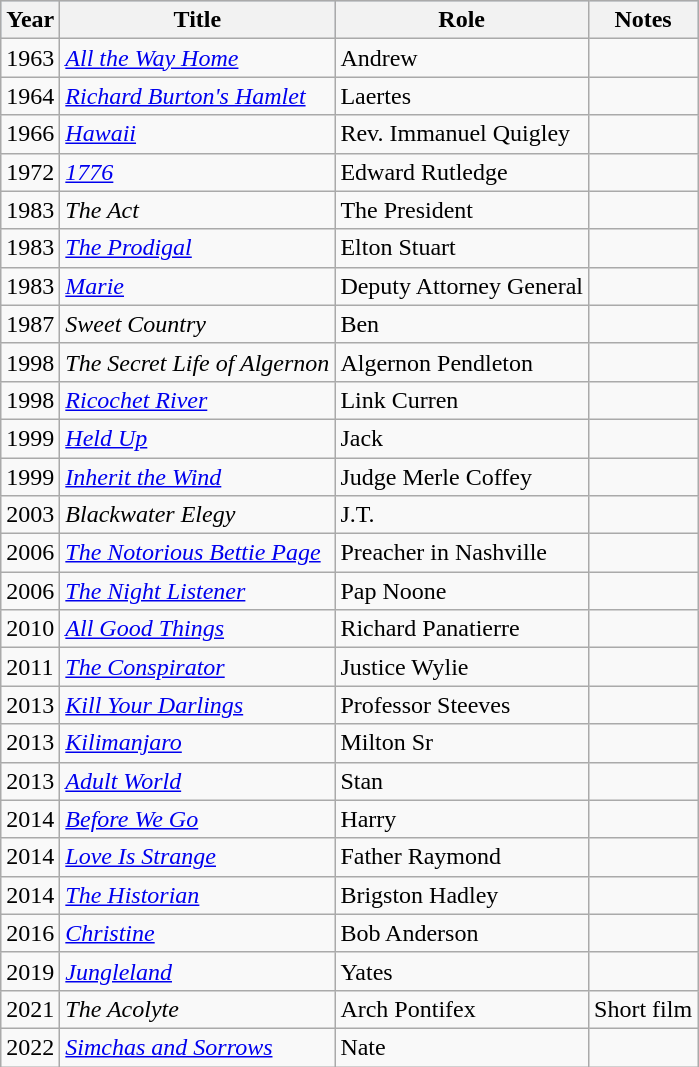<table class="wikitable sortable">
<tr style="background:#b0c4de; text-align:center;">
<th>Year</th>
<th>Title</th>
<th>Role</th>
<th>Notes</th>
</tr>
<tr>
<td>1963</td>
<td><em><a href='#'>All the Way Home</a></em></td>
<td>Andrew</td>
<td></td>
</tr>
<tr>
<td>1964</td>
<td><em><a href='#'>Richard Burton's Hamlet</a></em></td>
<td>Laertes</td>
<td></td>
</tr>
<tr>
<td>1966</td>
<td><em><a href='#'>Hawaii</a></em></td>
<td>Rev. Immanuel Quigley</td>
<td></td>
</tr>
<tr>
<td>1972</td>
<td><em><a href='#'>1776</a></em></td>
<td>Edward Rutledge</td>
<td></td>
</tr>
<tr>
<td>1983</td>
<td><em>The Act</em></td>
<td>The President</td>
<td></td>
</tr>
<tr>
<td>1983</td>
<td><em><a href='#'>The Prodigal</a></em></td>
<td>Elton Stuart</td>
<td></td>
</tr>
<tr>
<td>1983</td>
<td><em><a href='#'>Marie</a></em></td>
<td>Deputy Attorney General</td>
<td></td>
</tr>
<tr>
<td>1987</td>
<td><em>Sweet Country</em></td>
<td>Ben</td>
<td></td>
</tr>
<tr>
<td>1998</td>
<td><em>The Secret Life of Algernon</em></td>
<td>Algernon Pendleton</td>
<td></td>
</tr>
<tr>
<td>1998</td>
<td><em><a href='#'>Ricochet River</a></em></td>
<td>Link Curren</td>
<td></td>
</tr>
<tr>
<td>1999</td>
<td><em><a href='#'>Held Up</a></em></td>
<td>Jack</td>
<td></td>
</tr>
<tr>
<td>1999</td>
<td><em><a href='#'>Inherit the Wind</a></em></td>
<td>Judge Merle Coffey</td>
<td></td>
</tr>
<tr>
<td>2003</td>
<td><em>Blackwater Elegy</em></td>
<td>J.T.</td>
<td></td>
</tr>
<tr>
<td>2006</td>
<td><em><a href='#'>The Notorious Bettie Page</a></em></td>
<td>Preacher in Nashville</td>
<td></td>
</tr>
<tr>
<td>2006</td>
<td><em><a href='#'>The Night Listener</a></em></td>
<td>Pap Noone</td>
<td></td>
</tr>
<tr>
<td>2010</td>
<td><em><a href='#'>All Good Things</a></em></td>
<td>Richard Panatierre</td>
<td></td>
</tr>
<tr>
<td>2011</td>
<td><em><a href='#'>The Conspirator</a></em></td>
<td>Justice Wylie</td>
<td></td>
</tr>
<tr>
<td>2013</td>
<td><em><a href='#'>Kill Your Darlings</a></em></td>
<td>Professor Steeves</td>
<td></td>
</tr>
<tr>
<td>2013</td>
<td><em><a href='#'>Kilimanjaro</a></em></td>
<td>Milton Sr</td>
<td></td>
</tr>
<tr>
<td>2013</td>
<td><em><a href='#'>Adult World</a></em></td>
<td>Stan</td>
<td></td>
</tr>
<tr>
<td>2014</td>
<td><em><a href='#'>Before We Go</a></em></td>
<td>Harry</td>
<td></td>
</tr>
<tr>
<td>2014</td>
<td><em><a href='#'>Love Is Strange</a></em></td>
<td>Father Raymond</td>
<td></td>
</tr>
<tr>
<td>2014</td>
<td><em><a href='#'>The Historian</a></em></td>
<td>Brigston Hadley</td>
<td></td>
</tr>
<tr>
<td>2016</td>
<td><em><a href='#'>Christine</a></em></td>
<td>Bob Anderson</td>
<td></td>
</tr>
<tr>
<td>2019</td>
<td><em><a href='#'>Jungleland</a></em></td>
<td>Yates</td>
<td></td>
</tr>
<tr>
<td>2021</td>
<td><em>The Acolyte</em></td>
<td>Arch Pontifex</td>
<td>Short film</td>
</tr>
<tr>
<td>2022</td>
<td><em><a href='#'>Simchas and Sorrows</a></em></td>
<td>Nate</td>
<td></td>
</tr>
</table>
